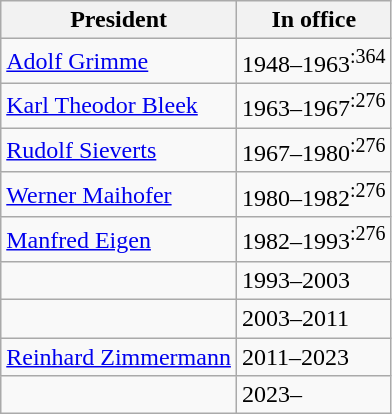<table class="wikitable">
<tr>
<th>President</th>
<th>In office</th>
</tr>
<tr>
<td><a href='#'>Adolf Grimme</a></td>
<td>1948–1963<sup>:364</sup> </td>
</tr>
<tr>
<td><a href='#'>Karl Theodor Bleek</a></td>
<td>1963–1967<sup>:276</sup></td>
</tr>
<tr>
<td><a href='#'>Rudolf Sieverts</a></td>
<td>1967–1980<sup>:276</sup></td>
</tr>
<tr>
<td><a href='#'>Werner Maihofer</a></td>
<td>1980–1982<sup>:276</sup></td>
</tr>
<tr>
<td><a href='#'>Manfred Eigen</a></td>
<td>1982–1993<sup>:276</sup></td>
</tr>
<tr>
<td></td>
<td>1993–2003</td>
</tr>
<tr>
<td></td>
<td>2003–2011</td>
</tr>
<tr>
<td><a href='#'>Reinhard Zimmermann</a></td>
<td>2011–2023</td>
</tr>
<tr>
<td></td>
<td>2023–</td>
</tr>
</table>
